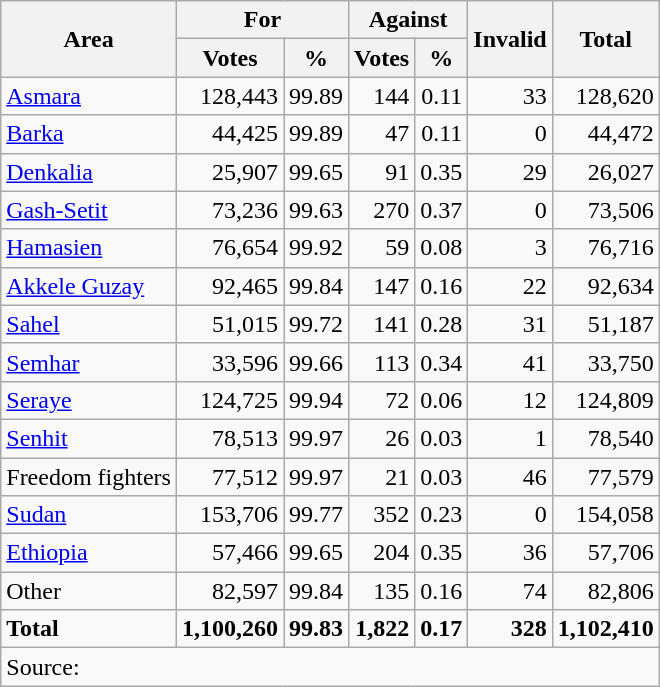<table class=wikitable style=text-align:right>
<tr>
<th rowspan=2>Area</th>
<th colspan=2>For</th>
<th colspan=2>Against</th>
<th rowspan=2>Invalid</th>
<th rowspan=2>Total</th>
</tr>
<tr>
<th>Votes</th>
<th>%</th>
<th>Votes</th>
<th>%</th>
</tr>
<tr>
<td align=left><a href='#'>Asmara</a></td>
<td>128,443</td>
<td>99.89</td>
<td>144</td>
<td>0.11</td>
<td>33</td>
<td>128,620</td>
</tr>
<tr>
<td align=left><a href='#'>Barka</a></td>
<td>44,425</td>
<td>99.89</td>
<td>47</td>
<td>0.11</td>
<td>0</td>
<td>44,472</td>
</tr>
<tr>
<td align=left><a href='#'>Denkalia</a></td>
<td>25,907</td>
<td>99.65</td>
<td>91</td>
<td>0.35</td>
<td>29</td>
<td>26,027</td>
</tr>
<tr>
<td align=left><a href='#'>Gash-Setit</a></td>
<td>73,236</td>
<td>99.63</td>
<td>270</td>
<td>0.37</td>
<td>0</td>
<td>73,506</td>
</tr>
<tr>
<td align=left><a href='#'>Hamasien</a></td>
<td>76,654</td>
<td>99.92</td>
<td>59</td>
<td>0.08</td>
<td>3</td>
<td>76,716</td>
</tr>
<tr>
<td align=left><a href='#'>Akkele Guzay</a></td>
<td>92,465</td>
<td>99.84</td>
<td>147</td>
<td>0.16</td>
<td>22</td>
<td>92,634</td>
</tr>
<tr>
<td align=left><a href='#'>Sahel</a></td>
<td>51,015</td>
<td>99.72</td>
<td>141</td>
<td>0.28</td>
<td>31</td>
<td>51,187</td>
</tr>
<tr>
<td align=left><a href='#'>Semhar</a></td>
<td>33,596</td>
<td>99.66</td>
<td>113</td>
<td>0.34</td>
<td>41</td>
<td>33,750</td>
</tr>
<tr>
<td align=left><a href='#'>Seraye</a></td>
<td>124,725</td>
<td>99.94</td>
<td>72</td>
<td>0.06</td>
<td>12</td>
<td>124,809</td>
</tr>
<tr>
<td align=left><a href='#'>Senhit</a></td>
<td>78,513</td>
<td>99.97</td>
<td>26</td>
<td>0.03</td>
<td>1</td>
<td>78,540</td>
</tr>
<tr>
<td align=left>Freedom fighters</td>
<td>77,512</td>
<td>99.97</td>
<td>21</td>
<td>0.03</td>
<td>46</td>
<td>77,579</td>
</tr>
<tr>
<td align=left><a href='#'>Sudan</a></td>
<td>153,706</td>
<td>99.77</td>
<td>352</td>
<td>0.23</td>
<td>0</td>
<td>154,058</td>
</tr>
<tr>
<td align=left><a href='#'>Ethiopia</a></td>
<td>57,466</td>
<td>99.65</td>
<td>204</td>
<td>0.35</td>
<td>36</td>
<td>57,706</td>
</tr>
<tr>
<td align=left>Other</td>
<td>82,597</td>
<td>99.84</td>
<td>135</td>
<td>0.16</td>
<td>74</td>
<td>82,806</td>
</tr>
<tr>
<td align=left><strong>Total</strong></td>
<td><strong>1,100,260</strong></td>
<td><strong>99.83</strong></td>
<td><strong>1,822</strong></td>
<td><strong>0.17</strong></td>
<td><strong>328</strong></td>
<td><strong>1,102,410</strong></td>
</tr>
<tr>
<td align=left colspan=7>Source: </td>
</tr>
</table>
